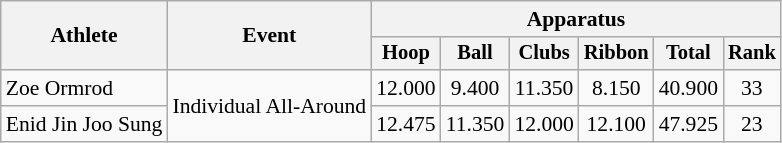<table class=wikitable style="font-size:90%">
<tr>
<th rowspan=2>Athlete</th>
<th rowspan=2>Event</th>
<th colspan=6>Apparatus</th>
</tr>
<tr style="font-size:95%">
<th>Hoop</th>
<th>Ball</th>
<th>Clubs</th>
<th>Ribbon</th>
<th>Total</th>
<th>Rank</th>
</tr>
<tr align=center>
<td align=left>Zoe Ormrod</td>
<td align=left rowspan=2>Individual All-Around</td>
<td>12.000</td>
<td>9.400</td>
<td>11.350</td>
<td>8.150</td>
<td>40.900</td>
<td>33</td>
</tr>
<tr align=center>
<td align=left>Enid Jin Joo Sung</td>
<td>12.475</td>
<td>11.350</td>
<td>12.000</td>
<td>12.100</td>
<td>47.925</td>
<td>23</td>
</tr>
</table>
